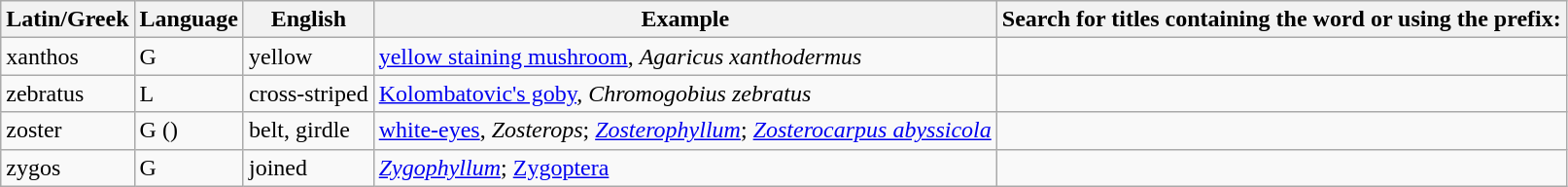<table class="wikitable">
<tr>
<th>Latin/Greek</th>
<th>Language</th>
<th>English</th>
<th>Example</th>
<th>Search for titles containing the word or using the prefix:</th>
</tr>
<tr>
<td>xanthos</td>
<td>G </td>
<td>yellow</td>
<td><a href='#'>yellow staining mushroom</a>, <em>Agaricus xanthodermus</em></td>
<td></td>
</tr>
<tr>
<td>zebratus</td>
<td>L</td>
<td>cross-striped</td>
<td><a href='#'>Kolombatovic's goby</a>, <em>Chromogobius zebratus</em></td>
</tr>
<tr>
<td>zoster</td>
<td>G  ()</td>
<td>belt, girdle</td>
<td><a href='#'>white-eyes</a>, <em>Zosterops</em>; <em><a href='#'>Zosterophyllum</a></em>; <em><a href='#'>Zosterocarpus abyssicola</a></em></td>
<td></td>
</tr>
<tr>
<td>zygos</td>
<td>G </td>
<td>joined</td>
<td><em><a href='#'>Zygophyllum</a></em>; <a href='#'>Zygoptera</a></td>
<td></td>
</tr>
</table>
